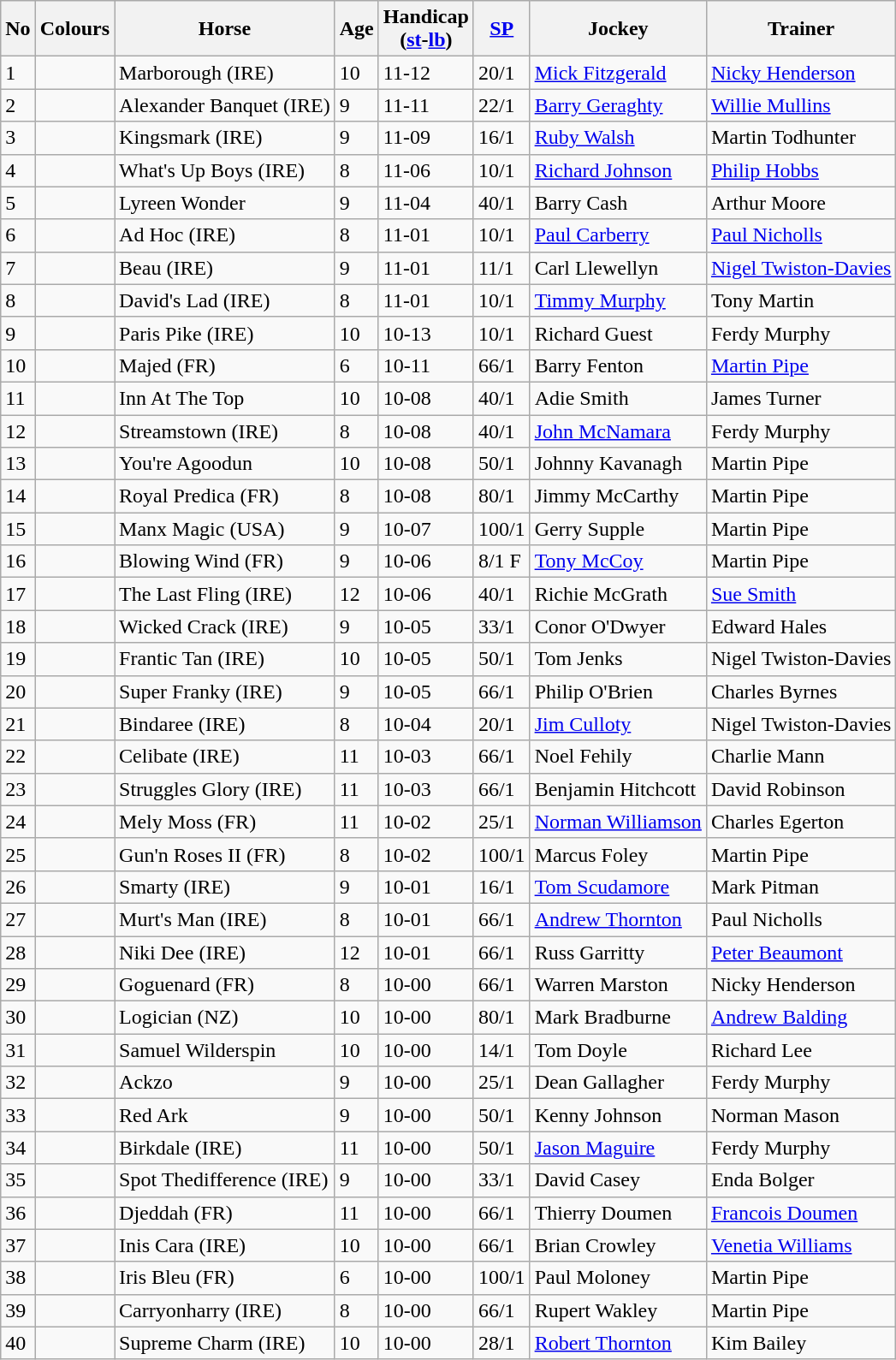<table class="wikitable sortable">
<tr>
<th>No</th>
<th>Colours</th>
<th>Horse</th>
<th>Age</th>
<th>Handicap<br>(<a href='#'>st</a>-<a href='#'>lb</a>)</th>
<th><a href='#'>SP</a></th>
<th>Jockey</th>
<th>Trainer</th>
</tr>
<tr>
<td>1</td>
<td></td>
<td>Marborough (IRE)</td>
<td>10</td>
<td>11-12</td>
<td>20/1</td>
<td><a href='#'>Mick Fitzgerald</a></td>
<td><a href='#'>Nicky Henderson</a></td>
</tr>
<tr>
<td>2</td>
<td></td>
<td>Alexander Banquet (IRE)</td>
<td>9</td>
<td>11-11</td>
<td>22/1</td>
<td><a href='#'>Barry Geraghty</a></td>
<td><a href='#'>Willie Mullins</a></td>
</tr>
<tr>
<td>3</td>
<td></td>
<td>Kingsmark (IRE)</td>
<td>9</td>
<td>11-09</td>
<td>16/1</td>
<td><a href='#'>Ruby Walsh</a></td>
<td>Martin Todhunter</td>
</tr>
<tr>
<td>4</td>
<td><br></td>
<td>What's Up Boys (IRE)</td>
<td>8</td>
<td>11-06</td>
<td>10/1</td>
<td><a href='#'>Richard Johnson</a></td>
<td><a href='#'>Philip Hobbs</a></td>
</tr>
<tr>
<td>5</td>
<td></td>
<td>Lyreen Wonder</td>
<td>9</td>
<td>11-04</td>
<td>40/1</td>
<td>Barry Cash</td>
<td>Arthur Moore</td>
</tr>
<tr>
<td>6</td>
<td></td>
<td>Ad Hoc (IRE)</td>
<td>8</td>
<td>11-01</td>
<td>10/1</td>
<td><a href='#'>Paul Carberry</a></td>
<td><a href='#'>Paul Nicholls</a></td>
</tr>
<tr>
<td>7</td>
<td></td>
<td>Beau (IRE)</td>
<td>9</td>
<td>11-01</td>
<td>11/1</td>
<td>Carl Llewellyn</td>
<td><a href='#'>Nigel Twiston-Davies</a></td>
</tr>
<tr>
<td>8</td>
<td></td>
<td>David's Lad (IRE)</td>
<td>8</td>
<td>11-01</td>
<td>10/1</td>
<td><a href='#'>Timmy Murphy</a></td>
<td>Tony Martin</td>
</tr>
<tr>
<td>9</td>
<td></td>
<td>Paris Pike (IRE)</td>
<td>10</td>
<td>10-13</td>
<td>10/1</td>
<td>Richard Guest</td>
<td>Ferdy Murphy</td>
</tr>
<tr>
<td>10</td>
<td></td>
<td>Majed (FR)</td>
<td>6</td>
<td>10-11</td>
<td>66/1</td>
<td>Barry Fenton</td>
<td><a href='#'>Martin Pipe</a></td>
</tr>
<tr>
<td>11</td>
<td></td>
<td>Inn At The Top</td>
<td>10</td>
<td>10-08</td>
<td>40/1</td>
<td>Adie Smith</td>
<td>James Turner</td>
</tr>
<tr>
<td>12</td>
<td></td>
<td>Streamstown (IRE)</td>
<td>8</td>
<td>10-08</td>
<td>40/1</td>
<td><a href='#'>John McNamara</a></td>
<td>Ferdy Murphy</td>
</tr>
<tr>
<td>13</td>
<td></td>
<td>You're Agoodun</td>
<td>10</td>
<td>10-08</td>
<td>50/1</td>
<td>Johnny Kavanagh</td>
<td>Martin Pipe</td>
</tr>
<tr>
<td>14</td>
<td></td>
<td>Royal Predica (FR)</td>
<td>8</td>
<td>10-08</td>
<td>80/1</td>
<td>Jimmy McCarthy</td>
<td>Martin Pipe</td>
</tr>
<tr>
<td>15</td>
<td></td>
<td>Manx Magic (USA)</td>
<td>9</td>
<td>10-07</td>
<td>100/1</td>
<td>Gerry Supple</td>
<td>Martin Pipe</td>
</tr>
<tr>
<td>16</td>
<td></td>
<td>Blowing Wind (FR)</td>
<td>9</td>
<td>10-06</td>
<td>8/1 F</td>
<td><a href='#'>Tony McCoy</a></td>
<td>Martin Pipe</td>
</tr>
<tr>
<td>17</td>
<td></td>
<td>The Last Fling (IRE)</td>
<td>12</td>
<td>10-06</td>
<td>40/1</td>
<td>Richie McGrath</td>
<td><a href='#'>Sue Smith</a></td>
</tr>
<tr>
<td>18</td>
<td></td>
<td>Wicked Crack (IRE)</td>
<td>9</td>
<td>10-05</td>
<td>33/1</td>
<td>Conor O'Dwyer</td>
<td>Edward Hales</td>
</tr>
<tr>
<td>19</td>
<td></td>
<td>Frantic Tan (IRE)</td>
<td>10</td>
<td>10-05</td>
<td>50/1</td>
<td>Tom Jenks</td>
<td>Nigel Twiston-Davies</td>
</tr>
<tr>
<td>20</td>
<td></td>
<td>Super Franky (IRE)</td>
<td>9</td>
<td>10-05</td>
<td>66/1</td>
<td>Philip O'Brien</td>
<td>Charles Byrnes</td>
</tr>
<tr>
<td>21</td>
<td></td>
<td>Bindaree (IRE)</td>
<td>8</td>
<td>10-04</td>
<td>20/1</td>
<td><a href='#'>Jim Culloty</a></td>
<td>Nigel Twiston-Davies</td>
</tr>
<tr>
<td>22</td>
<td></td>
<td>Celibate (IRE)</td>
<td>11</td>
<td>10-03</td>
<td>66/1</td>
<td>Noel Fehily</td>
<td>Charlie Mann</td>
</tr>
<tr>
<td>23</td>
<td></td>
<td>Struggles Glory (IRE)</td>
<td>11</td>
<td>10-03</td>
<td>66/1</td>
<td>Benjamin Hitchcott</td>
<td>David Robinson</td>
</tr>
<tr>
<td>24</td>
<td></td>
<td>Mely Moss (FR)</td>
<td>11</td>
<td>10-02</td>
<td>25/1</td>
<td><a href='#'>Norman Williamson</a></td>
<td>Charles Egerton</td>
</tr>
<tr>
<td>25</td>
<td></td>
<td>Gun'n Roses II (FR)</td>
<td>8</td>
<td>10-02</td>
<td>100/1</td>
<td>Marcus Foley</td>
<td>Martin Pipe</td>
</tr>
<tr>
<td>26</td>
<td></td>
<td>Smarty (IRE)</td>
<td>9</td>
<td>10-01</td>
<td>16/1</td>
<td><a href='#'>Tom Scudamore</a></td>
<td>Mark Pitman</td>
</tr>
<tr>
<td>27</td>
<td></td>
<td>Murt's Man (IRE)</td>
<td>8</td>
<td>10-01</td>
<td>66/1</td>
<td><a href='#'>Andrew Thornton</a></td>
<td>Paul Nicholls</td>
</tr>
<tr>
<td>28</td>
<td></td>
<td>Niki Dee (IRE)</td>
<td>12</td>
<td>10-01</td>
<td>66/1</td>
<td>Russ Garritty</td>
<td><a href='#'>Peter Beaumont</a></td>
</tr>
<tr>
<td>29</td>
<td></td>
<td>Goguenard (FR)</td>
<td>8</td>
<td>10-00</td>
<td>66/1</td>
<td>Warren Marston</td>
<td>Nicky Henderson</td>
</tr>
<tr>
<td>30</td>
<td></td>
<td>Logician (NZ)</td>
<td>10</td>
<td>10-00</td>
<td>80/1</td>
<td>Mark Bradburne</td>
<td><a href='#'>Andrew Balding</a></td>
</tr>
<tr>
<td>31</td>
<td></td>
<td>Samuel Wilderspin</td>
<td>10</td>
<td>10-00</td>
<td>14/1</td>
<td>Tom Doyle</td>
<td>Richard Lee</td>
</tr>
<tr>
<td>32</td>
<td></td>
<td>Ackzo</td>
<td>9</td>
<td>10-00</td>
<td>25/1</td>
<td>Dean Gallagher</td>
<td>Ferdy Murphy</td>
</tr>
<tr>
<td>33</td>
<td></td>
<td>Red Ark</td>
<td>9</td>
<td>10-00</td>
<td>50/1</td>
<td>Kenny Johnson</td>
<td>Norman Mason</td>
</tr>
<tr>
<td>34</td>
<td></td>
<td>Birkdale (IRE)</td>
<td>11</td>
<td>10-00</td>
<td>50/1</td>
<td><a href='#'>Jason Maguire</a></td>
<td>Ferdy Murphy</td>
</tr>
<tr>
<td>35</td>
<td></td>
<td>Spot Thedifference (IRE)</td>
<td>9</td>
<td>10-00</td>
<td>33/1</td>
<td>David Casey</td>
<td>Enda Bolger</td>
</tr>
<tr>
<td>36</td>
<td></td>
<td>Djeddah (FR)</td>
<td>11</td>
<td>10-00</td>
<td>66/1</td>
<td>Thierry Doumen</td>
<td><a href='#'>Francois Doumen</a></td>
</tr>
<tr>
<td>37</td>
<td></td>
<td>Inis Cara (IRE)</td>
<td>10</td>
<td>10-00</td>
<td>66/1</td>
<td>Brian Crowley</td>
<td><a href='#'>Venetia Williams</a></td>
</tr>
<tr>
<td>38</td>
<td></td>
<td>Iris Bleu (FR)</td>
<td>6</td>
<td>10-00</td>
<td>100/1</td>
<td>Paul Moloney</td>
<td>Martin Pipe</td>
</tr>
<tr>
<td>39</td>
<td></td>
<td>Carryonharry (IRE)</td>
<td>8</td>
<td>10-00</td>
<td>66/1</td>
<td>Rupert Wakley</td>
<td>Martin Pipe</td>
</tr>
<tr>
<td>40</td>
<td></td>
<td>Supreme Charm (IRE)</td>
<td>10</td>
<td>10-00</td>
<td>28/1</td>
<td><a href='#'>Robert Thornton</a></td>
<td>Kim Bailey</td>
</tr>
</table>
